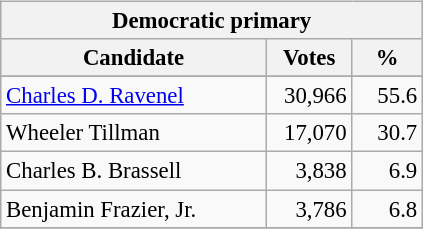<table class="wikitable" align="left" style="margin: 1em 1em 1em 0; font-size: 95%;">
<tr>
<th colspan="3">Democratic primary</th>
</tr>
<tr>
<th colspan="1" style="width: 170px">Candidate</th>
<th style="width: 50px">Votes</th>
<th style="width: 40px">%</th>
</tr>
<tr>
</tr>
<tr>
<td><a href='#'>Charles D. Ravenel</a></td>
<td align="right">30,966</td>
<td align="right">55.6</td>
</tr>
<tr>
<td>Wheeler Tillman</td>
<td align="right">17,070</td>
<td align="right">30.7</td>
</tr>
<tr>
<td>Charles B. Brassell</td>
<td align="right">3,838</td>
<td align="right">6.9</td>
</tr>
<tr>
<td>Benjamin Frazier, Jr.</td>
<td align="right">3,786</td>
<td align="right">6.8</td>
</tr>
<tr>
</tr>
</table>
